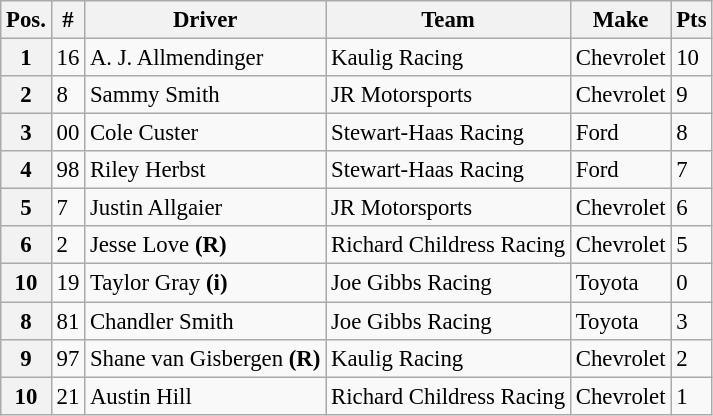<table class="wikitable" style="font-size:95%">
<tr>
<th>Pos.</th>
<th>#</th>
<th>Driver</th>
<th>Team</th>
<th>Make</th>
<th>Pts</th>
</tr>
<tr>
<th>1</th>
<td>16</td>
<td>A. J. Allmendinger</td>
<td>Kaulig Racing</td>
<td>Chevrolet</td>
<td>10</td>
</tr>
<tr>
<th>2</th>
<td>8</td>
<td>Sammy Smith</td>
<td>JR Motorsports</td>
<td>Chevrolet</td>
<td>9</td>
</tr>
<tr>
<th>3</th>
<td>00</td>
<td>Cole Custer</td>
<td>Stewart-Haas Racing</td>
<td>Ford</td>
<td>8</td>
</tr>
<tr>
<th>4</th>
<td>98</td>
<td>Riley Herbst</td>
<td>Stewart-Haas Racing</td>
<td>Ford</td>
<td>7</td>
</tr>
<tr>
<th>5</th>
<td>7</td>
<td>Justin Allgaier</td>
<td>JR Motorsports</td>
<td>Chevrolet</td>
<td>6</td>
</tr>
<tr>
<th>6</th>
<td>2</td>
<td>Jesse Love <strong>(R)</strong></td>
<td>Richard Childress Racing</td>
<td>Chevrolet</td>
<td>5</td>
</tr>
<tr>
<th>10</th>
<td>19</td>
<td>Taylor Gray <strong>(i)</strong></td>
<td>Joe Gibbs Racing</td>
<td>Toyota</td>
<td>0</td>
</tr>
<tr>
<th>8</th>
<td>81</td>
<td>Chandler Smith</td>
<td>Joe Gibbs Racing</td>
<td>Toyota</td>
<td>3</td>
</tr>
<tr>
<th>9</th>
<td>97</td>
<td>Shane van Gisbergen <strong>(R)</strong></td>
<td>Kaulig Racing</td>
<td>Chevrolet</td>
<td>2</td>
</tr>
<tr>
<th>10</th>
<td>21</td>
<td>Austin Hill</td>
<td>Richard Childress Racing</td>
<td>Chevrolet</td>
<td>1</td>
</tr>
</table>
